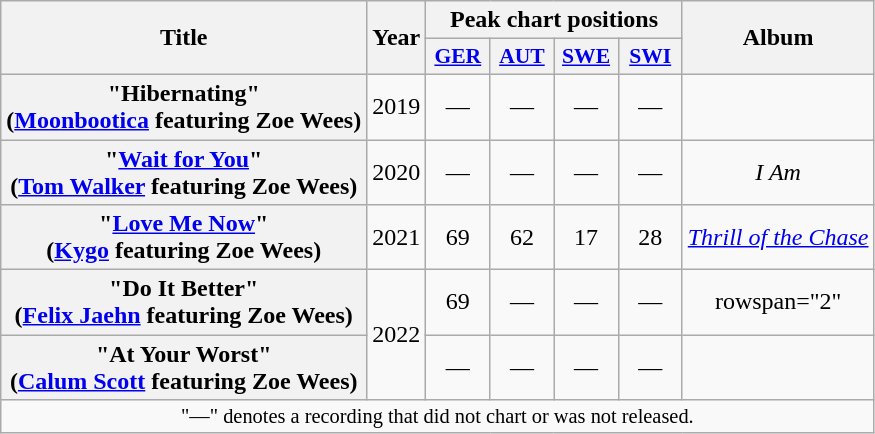<table class="wikitable plainrowheaders" style="text-align:center;">
<tr>
<th scope="col" rowspan="2">Title</th>
<th scope="col" rowspan="2">Year</th>
<th colspan="4">Peak chart positions</th>
<th scope="col" rowspan="2">Album</th>
</tr>
<tr>
<th scope="col" style="width:2.5em;font-size:90%;"><a href='#'>GER</a><br></th>
<th scope="col" style="width:2.5em;font-size:90%;"><a href='#'>AUT</a><br></th>
<th scope="col" style="width:2.5em;font-size:90%;"><a href='#'>SWE</a><br></th>
<th scope="col" style="width:2.5em;font-size:90%;"><a href='#'>SWI</a><br></th>
</tr>
<tr>
<th scope="row">"Hibernating"<br><span>(<a href='#'>Moonbootica</a> featuring Zoe Wees)</span></th>
<td>2019</td>
<td>—</td>
<td>—</td>
<td>—</td>
<td>—</td>
<td></td>
</tr>
<tr>
<th scope="row">"<a href='#'>Wait for You</a>"<br><span>(<a href='#'>Tom Walker</a> featuring Zoe Wees)</span></th>
<td>2020</td>
<td>—</td>
<td>—</td>
<td>—</td>
<td>—</td>
<td><em>I Am</em></td>
</tr>
<tr>
<th scope="row">"<a href='#'>Love Me Now</a>"<br><span>(<a href='#'>Kygo</a> featuring Zoe Wees)</span></th>
<td>2021</td>
<td>69</td>
<td>62</td>
<td>17</td>
<td>28</td>
<td><em><a href='#'>Thrill of the Chase</a></em></td>
</tr>
<tr>
<th scope="row">"Do It Better"<br><span>(<a href='#'>Felix Jaehn</a> featuring Zoe Wees)</span></th>
<td rowspan="2">2022</td>
<td>69</td>
<td>—</td>
<td>—</td>
<td>—</td>
<td>rowspan="2" </td>
</tr>
<tr>
<th scope="row">"At Your Worst"<br><span>(<a href='#'>Calum Scott</a> featuring Zoe Wees)</span></th>
<td>—</td>
<td>—</td>
<td>—</td>
<td>—</td>
</tr>
<tr>
<td colspan="9" style="font-size:85%">"—" denotes a recording that did not chart or was not released.</td>
</tr>
</table>
